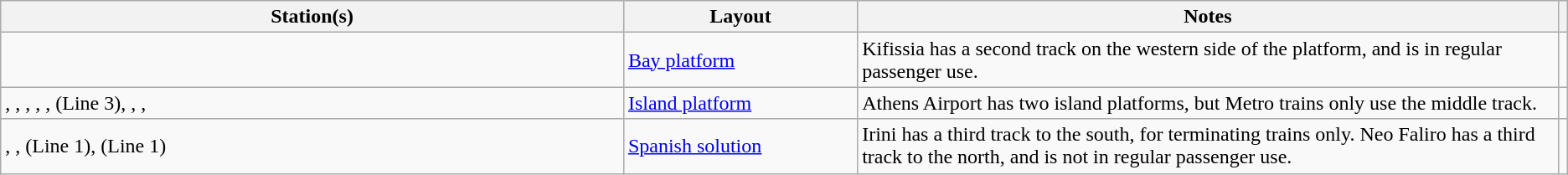<table class="wikitable">
<tr>
<th style="width:40%">Station(s)</th>
<th style="width:15%">Layout</th>
<th style="width:45%">Notes</th>
<th></th>
</tr>
<tr>
<td></td>
<td><a href='#'>Bay platform</a></td>
<td>Kifissia has a second track on the western side of the platform, and is in regular passenger use.</td>
<td></td>
</tr>
<tr>
<td>, , , , ,  (Line 3), , , </td>
<td><a href='#'>Island platform</a></td>
<td>Athens Airport has two island platforms, but Metro trains only use the middle track.</td>
<td></td>
</tr>
<tr>
<td>, ,  (Line 1),  (Line 1)</td>
<td><a href='#'>Spanish solution</a></td>
<td>Irini has a third track to the south, for terminating trains only. Neo Faliro has a third track to the north, and is not in regular passenger use.</td>
<td></td>
</tr>
</table>
